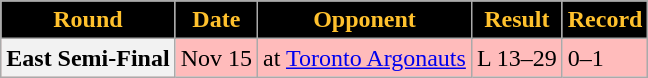<table class="wikitable sortable">
<tr>
<th style="background:black;color:#FFC12D;">Round</th>
<th style="background:black;color:#FFC12D;">Date</th>
<th style="background:black;color:#FFC12D;">Opponent</th>
<th style="background:black;color:#FFC12D;">Result</th>
<th style="background:black;color:#FFC12D;">Record</th>
</tr>
<tr style="background:#ffbbbb">
<th>East Semi-Final</th>
<td>Nov 15</td>
<td>at <a href='#'>Toronto Argonauts</a></td>
<td>L 13–29</td>
<td>0–1</td>
</tr>
</table>
